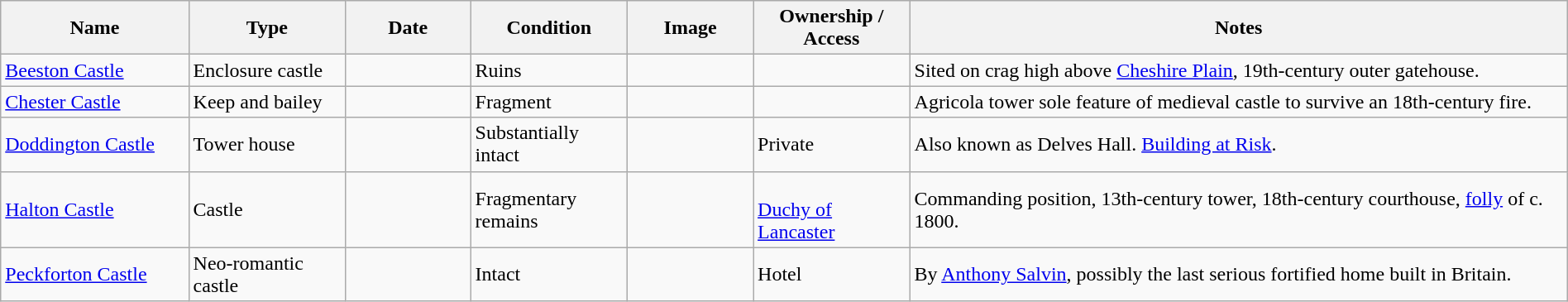<table class="wikitable sortable sticky-header" width="100%">
<tr>
<th width="12%">Name</th>
<th width="10%">Type</th>
<th width="8%">Date</th>
<th width="10%">Condition</th>
<th class="unsortable" width="94">Image</th>
<th width="10%">Ownership / Access</th>
<th class="unsortable">Notes</th>
</tr>
<tr>
<td><a href='#'>Beeston Castle</a></td>
<td>Enclosure castle</td>
<td></td>
<td>Ruins</td>
<td></td>
<td></td>
<td>Sited on crag high above <a href='#'>Cheshire Plain</a>, 19th-century outer gatehouse.</td>
</tr>
<tr>
<td><a href='#'>Chester Castle</a></td>
<td>Keep and bailey</td>
<td></td>
<td>Fragment</td>
<td></td>
<td></td>
<td>Agricola tower sole feature of medieval castle to survive an 18th-century fire.</td>
</tr>
<tr>
<td><a href='#'>Doddington Castle</a></td>
<td>Tower house</td>
<td></td>
<td>Substantially intact</td>
<td></td>
<td>Private</td>
<td>Also known as Delves Hall. <a href='#'>Building at Risk</a>.</td>
</tr>
<tr>
<td><a href='#'>Halton Castle</a></td>
<td>Castle</td>
<td></td>
<td>Fragmentary remains</td>
<td></td>
<td><br><a href='#'>Duchy of Lancaster</a></td>
<td>Commanding position, 13th-century tower, 18th-century courthouse, <a href='#'>folly</a> of c. 1800.</td>
</tr>
<tr>
<td><a href='#'>Peckforton Castle</a></td>
<td>Neo-romantic castle</td>
<td></td>
<td>Intact</td>
<td></td>
<td>Hotel</td>
<td>By <a href='#'>Anthony Salvin</a>, possibly the last serious fortified home built in Britain.</td>
</tr>
</table>
